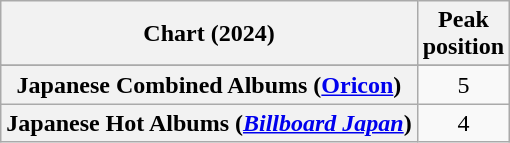<table class="wikitable sortable plainrowheaders" style="text-align:center">
<tr>
<th scope="col">Chart (2024)</th>
<th scope="col">Peak<br>position</th>
</tr>
<tr>
</tr>
<tr>
<th scope="row">Japanese Combined Albums (<a href='#'>Oricon</a>)</th>
<td>5</td>
</tr>
<tr>
<th scope="row">Japanese Hot Albums (<em><a href='#'>Billboard Japan</a></em>)</th>
<td>4</td>
</tr>
</table>
